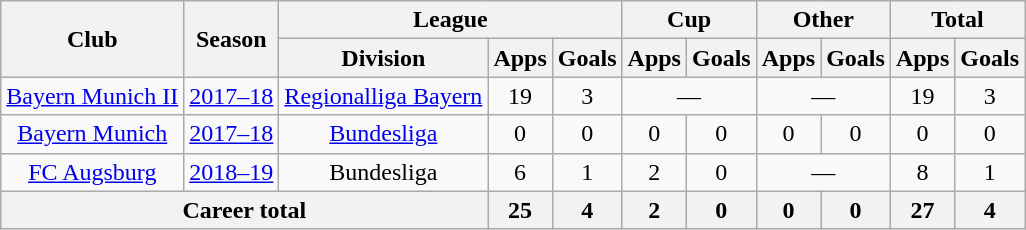<table class="wikitable" style="text-align:center">
<tr>
<th rowspan="2">Club</th>
<th rowspan="2">Season</th>
<th colspan="3">League</th>
<th colspan="2">Cup</th>
<th colspan="2">Other</th>
<th colspan="2">Total</th>
</tr>
<tr>
<th>Division</th>
<th>Apps</th>
<th>Goals</th>
<th>Apps</th>
<th>Goals</th>
<th>Apps</th>
<th>Goals</th>
<th>Apps</th>
<th>Goals</th>
</tr>
<tr>
<td><a href='#'>Bayern Munich II</a></td>
<td><a href='#'>2017–18</a></td>
<td><a href='#'>Regionalliga Bayern</a></td>
<td>19</td>
<td>3</td>
<td colspan="2">—</td>
<td colspan="2">—</td>
<td>19</td>
<td>3</td>
</tr>
<tr>
<td><a href='#'>Bayern Munich</a></td>
<td><a href='#'>2017–18</a></td>
<td><a href='#'>Bundesliga</a></td>
<td>0</td>
<td>0</td>
<td>0</td>
<td>0</td>
<td>0</td>
<td>0</td>
<td>0</td>
<td>0</td>
</tr>
<tr>
<td><a href='#'>FC Augsburg</a></td>
<td><a href='#'>2018–19</a></td>
<td>Bundesliga</td>
<td>6</td>
<td>1</td>
<td>2</td>
<td>0</td>
<td colspan="2">—</td>
<td>8</td>
<td>1</td>
</tr>
<tr>
<th colspan="3">Career total</th>
<th>25</th>
<th>4</th>
<th>2</th>
<th>0</th>
<th>0</th>
<th>0</th>
<th>27</th>
<th>4</th>
</tr>
</table>
